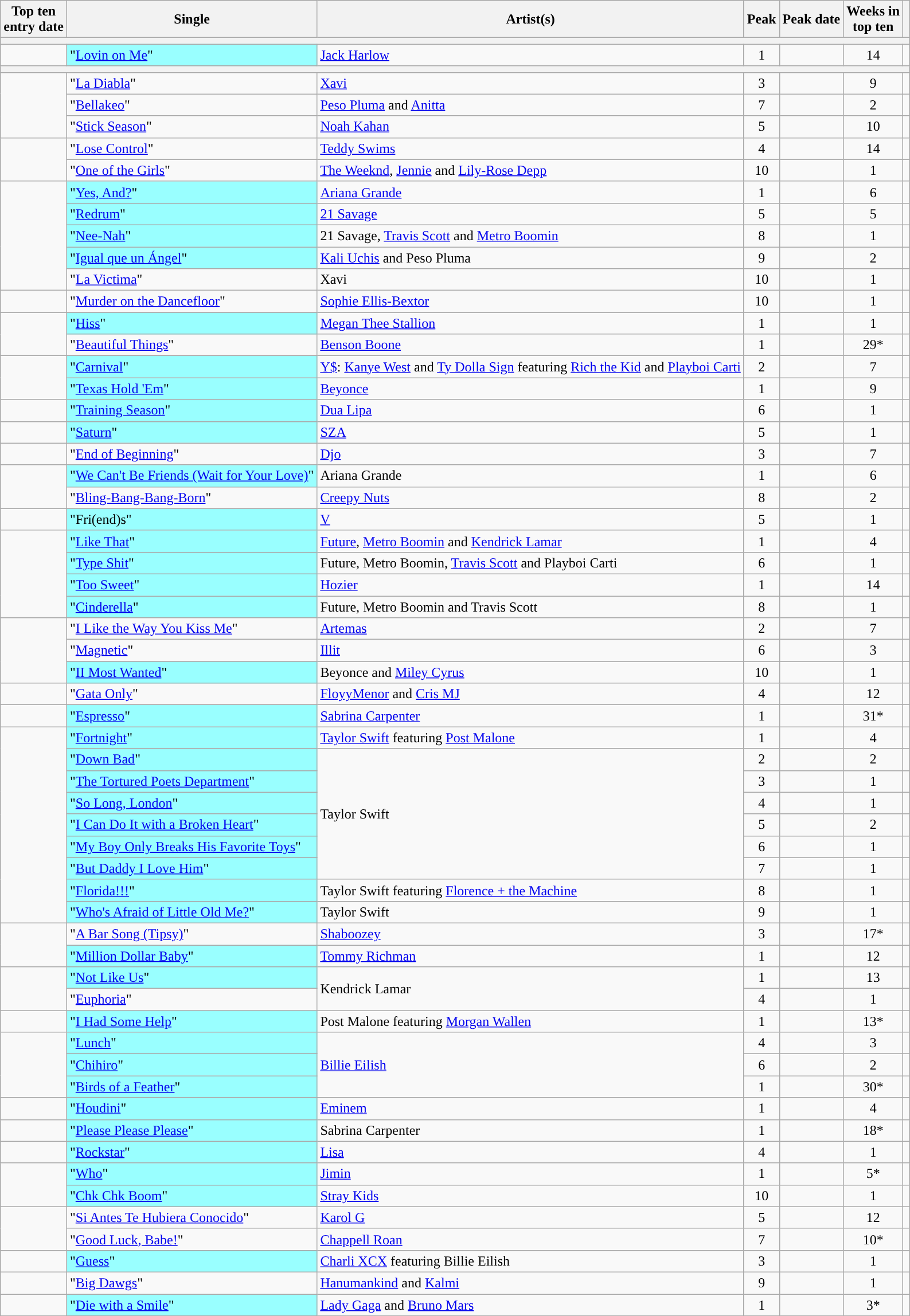<table class="wikitable sortable">
<tr>
<th>Top ten<br>entry date</th>
<th>Single</th>
<th>Artist(s)</th>
<th data-sort-type="number">Peak</th>
<th>Peak date</th>
<th data-sort-type="number">Weeks in<br>top ten</th>
<th></th>
</tr>
<tr>
<th colspan=7></th>
</tr>
<tr>
<td></td>
<td style= "background:#9ff;">"<a href='#'>Lovin on Me</a>" </td>
<td><a href='#'>Jack Harlow</a></td>
<td style="text-align:center;">1</td>
<td></td>
<td style="text-align:center;">14</td>
<td style="text-align:center;"></td>
</tr>
<tr>
<th colspan=7></th>
</tr>
<tr>
<td rowspan=3></td>
<td>"<a href='#'>La Diabla</a>"</td>
<td><a href='#'>Xavi</a></td>
<td style="text-align:center;">3</td>
<td></td>
<td style="text-align:center;">9</td>
<td style="text-align:center;"></td>
</tr>
<tr>
<td>"<a href='#'>Bellakeo</a>"</td>
<td><a href='#'>Peso Pluma</a> and <a href='#'>Anitta</a></td>
<td style="text-align:center;">7</td>
<td></td>
<td style="text-align:center;">2</td>
<td style="text-align:center;"></td>
</tr>
<tr>
<td>"<a href='#'>Stick Season</a>"</td>
<td><a href='#'>Noah Kahan</a></td>
<td style="text-align:center;">5</td>
<td></td>
<td style="text-align:center;">10</td>
<td style="text-align:center;"></td>
</tr>
<tr>
<td rowspan=2></td>
<td>"<a href='#'>Lose Control</a>"</td>
<td><a href='#'>Teddy Swims</a></td>
<td style="text-align:center;">4</td>
<td></td>
<td style="text-align:center;">14</td>
<td style="text-align:center;"></td>
</tr>
<tr>
<td>"<a href='#'>One of the Girls</a>"</td>
<td><a href='#'>The Weeknd</a>, <a href='#'>Jennie</a> and <a href='#'>Lily-Rose Depp</a></td>
<td style="text-align:center;">10</td>
<td></td>
<td style="text-align:center;">1</td>
<td style="text-align:center;"></td>
</tr>
<tr>
<td rowspan=5></td>
<td style= "background:#9ff;">"<a href='#'>Yes, And?</a>" </td>
<td><a href='#'>Ariana Grande</a></td>
<td style="text-align:center;">1</td>
<td></td>
<td style="text-align:center;">6</td>
<td style="text-align:center;"></td>
</tr>
<tr>
<td style= "background:#9ff;">"<a href='#'>Redrum</a>" </td>
<td><a href='#'>21 Savage</a></td>
<td style="text-align:center;">5</td>
<td></td>
<td style="text-align:center;">5</td>
<td style="text-align:center;"></td>
</tr>
<tr>
<td style= "background:#9ff;">"<a href='#'>Nee-Nah</a>" </td>
<td>21 Savage, <a href='#'>Travis Scott</a> and <a href='#'>Metro Boomin</a></td>
<td style="text-align:center;">8</td>
<td></td>
<td style="text-align:center;">1</td>
<td style="text-align:center;"></td>
</tr>
<tr>
<td style= "background:#9ff;">"<a href='#'>Igual que un Ángel</a>" </td>
<td><a href='#'>Kali Uchis</a> and Peso Pluma</td>
<td style="text-align:center;">9</td>
<td></td>
<td style="text-align:center;">2</td>
<td style="text-align:center;"></td>
</tr>
<tr>
<td>"<a href='#'>La Victima</a>"</td>
<td>Xavi</td>
<td style="text-align:center;">10</td>
<td></td>
<td style="text-align:center;">1</td>
<td style="text-align:center;"></td>
</tr>
<tr>
<td></td>
<td>"<a href='#'>Murder on the Dancefloor</a>"</td>
<td><a href='#'>Sophie Ellis-Bextor</a></td>
<td style="text-align:center;">10</td>
<td></td>
<td style="text-align:center;">1</td>
<td style="text-align:center;"></td>
</tr>
<tr>
<td rowspan=2></td>
<td style= "background:#9ff;">"<a href='#'>Hiss</a>" </td>
<td><a href='#'>Megan Thee Stallion</a></td>
<td style="text-align:center;">1</td>
<td></td>
<td style="text-align:center;">1</td>
<td style="text-align:center;"></td>
</tr>
<tr>
<td>"<a href='#'>Beautiful Things</a>"</td>
<td><a href='#'>Benson Boone</a></td>
<td style="text-align:center;">1</td>
<td></td>
<td style="text-align:center;">29*</td>
<td style="text-align:center;"> </td>
</tr>
<tr>
<td rowspan=2></td>
<td style= "background:#9ff;">"<a href='#'>Carnival</a>" </td>
<td><a href='#'>Y$</a>: <a href='#'>Kanye West</a> and <a href='#'>Ty Dolla Sign</a> featuring <a href='#'>Rich the Kid</a> and <a href='#'>Playboi Carti</a></td>
<td style="text-align:center;">2</td>
<td></td>
<td style="text-align:center;">7</td>
<td style="text-align:center;"></td>
</tr>
<tr>
<td style= "background:#9ff;">"<a href='#'>Texas Hold 'Em</a>" </td>
<td><a href='#'>Beyonce</a></td>
<td style="text-align:center;">1</td>
<td></td>
<td style="text-align:center;">9</td>
<td style="text-align:center;"> </td>
</tr>
<tr>
<td></td>
<td style= "background:#9ff;">"<a href='#'>Training Season</a>" </td>
<td><a href='#'>Dua Lipa</a></td>
<td style="text-align:center;">6</td>
<td></td>
<td style="text-align:center;">1</td>
<td style="text-align:center;"></td>
</tr>
<tr>
<td></td>
<td style= "background:#9ff;">"<a href='#'>Saturn</a>" </td>
<td><a href='#'>SZA</a></td>
<td style="text-align:center;">5</td>
<td></td>
<td style="text-align:center;">1</td>
<td style="text-align:center;"></td>
</tr>
<tr>
<td></td>
<td>"<a href='#'>End of Beginning</a>"</td>
<td><a href='#'>Djo</a></td>
<td style="text-align:center;">3</td>
<td></td>
<td style="text-align:center;">7</td>
<td style="text-align:center;"> </td>
</tr>
<tr>
<td rowspan=2></td>
<td style= "background:#9ff;">"<a href='#'>We Can't Be Friends (Wait for Your Love)</a>" </td>
<td>Ariana Grande</td>
<td style="text-align:center;">1</td>
<td></td>
<td style="text-align:center;">6</td>
<td style="text-align:center;"></td>
</tr>
<tr>
<td>"<a href='#'>Bling-Bang-Bang-Born</a>"</td>
<td><a href='#'>Creepy Nuts</a></td>
<td style="text-align:center;">8</td>
<td></td>
<td style="text-align:center;">2</td>
<td style="text-align:center;"></td>
</tr>
<tr>
<td></td>
<td style= "background:#9ff;">"Fri(end)s" </td>
<td><a href='#'>V</a></td>
<td style="text-align:center;">5</td>
<td></td>
<td style="text-align:center;">1</td>
<td style="text-align:center;"></td>
</tr>
<tr>
<td rowspan=4></td>
<td style= "background:#9ff;">"<a href='#'>Like That</a>" </td>
<td><a href='#'>Future</a>, <a href='#'>Metro Boomin</a> and <a href='#'>Kendrick Lamar</a></td>
<td style="text-align:center;">1</td>
<td></td>
<td style="text-align:center;">4</td>
<td style="text-align:center;"></td>
</tr>
<tr>
<td style= "background:#9ff;">"<a href='#'>Type Shit</a>" </td>
<td>Future, Metro Boomin, <a href='#'>Travis Scott</a> and Playboi Carti</td>
<td style="text-align:center;">6</td>
<td></td>
<td style="text-align:center;">1</td>
<td style="text-align:center;"></td>
</tr>
<tr>
<td style= "background:#9ff;">"<a href='#'>Too Sweet</a>" </td>
<td><a href='#'>Hozier</a></td>
<td style="text-align:center;">1</td>
<td></td>
<td style="text-align:center;">14</td>
<td style="text-align:center;"> </td>
</tr>
<tr>
<td style= "background:#9ff;">"<a href='#'>Cinderella</a>" </td>
<td>Future, Metro Boomin and Travis Scott</td>
<td style="text-align:center;">8</td>
<td></td>
<td style="text-align:center;">1</td>
<td style="text-align:center;"></td>
</tr>
<tr>
<td rowspan=3></td>
<td>"<a href='#'>I Like the Way You Kiss Me</a>"</td>
<td><a href='#'>Artemas</a></td>
<td style="text-align:center;">2</td>
<td></td>
<td style="text-align:center;">7</td>
<td style="text-align:center;"> </td>
</tr>
<tr>
<td>"<a href='#'>Magnetic</a>"</td>
<td><a href='#'>Illit</a></td>
<td style="text-align:center;">6</td>
<td></td>
<td style="text-align:center;">3</td>
<td style="text-align:center;"> </td>
</tr>
<tr>
<td style= "background:#9ff;">"<a href='#'>II Most Wanted</a>" </td>
<td>Beyonce and <a href='#'>Miley Cyrus</a></td>
<td style="text-align:center;">10</td>
<td></td>
<td style="text-align:center;">1</td>
<td style="text-align:center;"></td>
</tr>
<tr>
<td></td>
<td>"<a href='#'>Gata Only</a>"</td>
<td><a href='#'>FloyyMenor</a> and <a href='#'>Cris MJ</a></td>
<td style="text-align:center;">4</td>
<td></td>
<td style="text-align:center;">12</td>
<td style="text-align:center;"> </td>
</tr>
<tr>
<td></td>
<td style= "background:#9ff;">"<a href='#'>Espresso</a>" </td>
<td><a href='#'>Sabrina Carpenter</a></td>
<td style="text-align:center;">1</td>
<td></td>
<td style="text-align:center;">31*</td>
<td style="text-align:center;"> </td>
</tr>
<tr>
<td rowspan=9></td>
<td style= "background:#9ff;">"<a href='#'>Fortnight</a>" </td>
<td><a href='#'>Taylor Swift</a> featuring <a href='#'>Post Malone</a></td>
<td style="text-align:center;">1</td>
<td></td>
<td style="text-align:center;">4</td>
<td style="text-align:center;"></td>
</tr>
<tr>
<td style= "background:#9ff;">"<a href='#'>Down Bad</a>" </td>
<td rowspan=6>Taylor Swift</td>
<td style="text-align:center;">2</td>
<td></td>
<td style="text-align:center;">2</td>
<td style="text-align:center;"></td>
</tr>
<tr>
<td style= "background:#9ff;">"<a href='#'>The Tortured Poets Department</a>" </td>
<td style="text-align:center;">3</td>
<td></td>
<td style="text-align:center;">1</td>
<td style="text-align:center;"></td>
</tr>
<tr>
<td style= "background:#9ff;">"<a href='#'>So Long, London</a>" </td>
<td style="text-align:center;">4</td>
<td></td>
<td style="text-align:center;">1</td>
<td style="text-align:center;"></td>
</tr>
<tr>
<td style= "background:#9ff;">"<a href='#'>I Can Do It with a Broken Heart</a>" </td>
<td style="text-align:center;">5</td>
<td></td>
<td style="text-align:center;">2</td>
<td style="text-align:center;"></td>
</tr>
<tr>
<td style= "background:#9ff;">"<a href='#'>My Boy Only Breaks His Favorite Toys</a>" </td>
<td style="text-align:center;">6</td>
<td></td>
<td style="text-align:center;">1</td>
<td style="text-align:center;"></td>
</tr>
<tr>
<td style= "background:#9ff;">"<a href='#'>But Daddy I Love Him</a>" </td>
<td style="text-align:center;">7</td>
<td></td>
<td style="text-align:center;">1</td>
<td style="text-align:center;"></td>
</tr>
<tr>
<td style= "background:#9ff;">"<a href='#'>Florida!!!</a>" </td>
<td>Taylor Swift featuring <a href='#'>Florence + the Machine</a></td>
<td style="text-align:center;">8</td>
<td></td>
<td style="text-align:center;">1</td>
<td style="text-align:center;"></td>
</tr>
<tr>
<td style= "background:#9ff;">"<a href='#'>Who's Afraid of Little Old Me?</a>" </td>
<td>Taylor Swift</td>
<td style="text-align:center;">9</td>
<td></td>
<td style="text-align:center;">1</td>
<td style="text-align:center;"></td>
</tr>
<tr>
<td rowspan=2></td>
<td>"<a href='#'>A Bar Song (Tipsy)</a>"</td>
<td><a href='#'>Shaboozey</a></td>
<td style="text-align:center;">3</td>
<td></td>
<td style="text-align:center;">17*</td>
<td style="text-align:center;"> </td>
</tr>
<tr>
<td style= "background:#9ff;">"<a href='#'>Million Dollar Baby</a>" </td>
<td><a href='#'>Tommy Richman</a></td>
<td style="text-align:center;">1</td>
<td></td>
<td style="text-align:center;">12</td>
<td style="text-align:center;"> </td>
</tr>
<tr>
<td rowspan=2></td>
<td style= "background:#9ff;">"<a href='#'>Not Like Us</a>" </td>
<td rowspan=2>Kendrick Lamar</td>
<td style="text-align:center;">1</td>
<td></td>
<td style="text-align:center;">13</td>
<td style="text-align:center;"></td>
</tr>
<tr>
<td>"<a href='#'>Euphoria</a>"</td>
<td style="text-align:center;">4</td>
<td></td>
<td style="text-align:center;">1</td>
<td style="text-align:center;"></td>
</tr>
<tr>
<td></td>
<td style= "background:#9ff;">"<a href='#'>I Had Some Help</a>" </td>
<td>Post Malone featuring <a href='#'>Morgan Wallen</a></td>
<td style="text-align:center;">1</td>
<td></td>
<td style="text-align:center;">13*</td>
<td style="text-align:center;"></td>
</tr>
<tr>
<td rowspan=3></td>
<td style= "background:#9ff;">"<a href='#'>Lunch</a>" </td>
<td rowspan=3><a href='#'>Billie Eilish</a></td>
<td style="text-align:center;">4</td>
<td></td>
<td style="text-align:center;">3</td>
<td style="text-align:center;"></td>
</tr>
<tr>
<td style= "background:#9ff;">"<a href='#'>Chihiro</a>" </td>
<td style="text-align:center;">6</td>
<td></td>
<td style="text-align:center;">2</td>
<td style="text-align:center;"></td>
</tr>
<tr>
<td style= "background:#9ff;">"<a href='#'>Birds of a Feather</a>" </td>
<td style="text-align:center;">1</td>
<td></td>
<td style="text-align:center;">30*</td>
<td style="text-align:center;"> </td>
</tr>
<tr>
<td></td>
<td style= "background:#9ff;">"<a href='#'>Houdini</a>" </td>
<td><a href='#'>Eminem</a></td>
<td style="text-align:center;">1</td>
<td></td>
<td style="text-align:center;">4</td>
<td style="text-align:center;"></td>
</tr>
<tr>
<td></td>
<td style= "background:#9ff;">"<a href='#'>Please Please Please</a>" </td>
<td>Sabrina Carpenter</td>
<td style="text-align:center;">1</td>
<td></td>
<td style="text-align:center;">18*</td>
<td style="text-align:center;"> </td>
</tr>
<tr>
<td></td>
<td style= "background:#9ff;">"<a href='#'>Rockstar</a>" </td>
<td><a href='#'>Lisa</a></td>
<td style="text-align:center;">4</td>
<td></td>
<td style="text-align:center;">1</td>
<td style="text-align:center;"></td>
</tr>
<tr>
<td rowspan=2></td>
<td style= "background:#9ff;">"<a href='#'>Who</a>" </td>
<td><a href='#'>Jimin</a></td>
<td style="text-align:center;">1</td>
<td></td>
<td style="text-align:center;">5*</td>
<td style="text-align:center;"></td>
</tr>
<tr>
<td style= "background:#9ff;">"<a href='#'>Chk Chk Boom</a>" </td>
<td><a href='#'>Stray Kids</a></td>
<td style="text-align:center;">10</td>
<td></td>
<td style="text-align:center;">1</td>
<td style="text-align:center;"></td>
</tr>
<tr>
<td rowspan=2></td>
<td>"<a href='#'>Si Antes Te Hubiera Conocido</a>"</td>
<td><a href='#'>Karol G</a></td>
<td style="text-align:center;">5</td>
<td></td>
<td style="text-align:center;">12</td>
<td style="text-align:center;"> </td>
</tr>
<tr>
<td>"<a href='#'>Good Luck, Babe!</a>"</td>
<td><a href='#'>Chappell Roan</a></td>
<td style="text-align:center;">7</td>
<td></td>
<td style="text-align:center;">10*</td>
<td style="text-align:center;"> </td>
</tr>
<tr>
<td></td>
<td style= "background:#9ff;">"<a href='#'>Guess</a>" </td>
<td><a href='#'>Charli XCX</a> featuring Billie Eilish</td>
<td style="text-align:center;">3</td>
<td></td>
<td style="text-align:center;">1</td>
<td style="text-align:center;"></td>
</tr>
<tr>
<td></td>
<td>"<a href='#'>Big Dawgs</a>"</td>
<td><a href='#'>Hanumankind</a> and <a href='#'>Kalmi</a></td>
<td style="text-align:center;">9</td>
<td></td>
<td style="text-align:center;">1</td>
<td style="text-align:center;"></td>
</tr>
<tr>
<td></td>
<td style= "background:#9ff;">"<a href='#'>Die with a Smile</a>" </td>
<td><a href='#'>Lady Gaga</a> and <a href='#'>Bruno Mars</a></td>
<td style="text-align:center;">1</td>
<td></td>
<td style="text-align:center;">3*</td>
<td style="text-align:center;"></td>
</tr>
</table>
